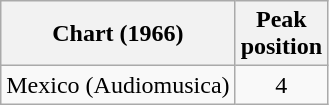<table class="wikitable">
<tr>
<th>Chart (1966)</th>
<th>Peak<br>position</th>
</tr>
<tr>
<td>Mexico (Audiomusica)</td>
<td align="center">4</td>
</tr>
</table>
